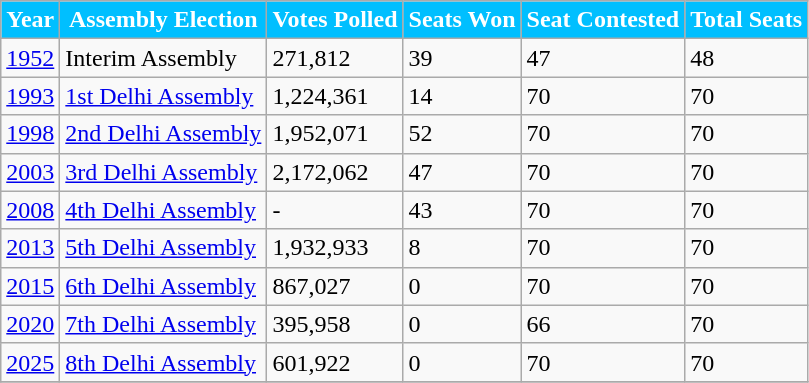<table class="wikitable">
<tr>
<th style="background-color:#00BFFF; color:white">Year</th>
<th style="background-color:#00BFFF; color:white">Assembly Election</th>
<th style="background-color:#00BFFF; color:white">Votes Polled</th>
<th style="background-color:#00BFFF; color:white">Seats Won</th>
<th style="background-color:#00BFFF; color:white">Seat Contested</th>
<th style="background-color:#00BFFF; color:white">Total Seats</th>
</tr>
<tr>
<td><a href='#'>1952</a></td>
<td>Interim Assembly</td>
<td>271,812</td>
<td>39</td>
<td>47</td>
<td>48</td>
</tr>
<tr>
<td><a href='#'>1993</a></td>
<td><a href='#'>1st Delhi Assembly</a></td>
<td>1,224,361</td>
<td>14</td>
<td>70</td>
<td>70</td>
</tr>
<tr>
<td><a href='#'>1998</a></td>
<td><a href='#'>2nd Delhi Assembly</a></td>
<td>1,952,071</td>
<td>52</td>
<td>70</td>
<td>70</td>
</tr>
<tr>
<td><a href='#'>2003</a></td>
<td><a href='#'>3rd Delhi Assembly</a></td>
<td>2,172,062</td>
<td>47</td>
<td>70</td>
<td>70</td>
</tr>
<tr>
<td><a href='#'>2008</a></td>
<td><a href='#'>4th Delhi Assembly</a></td>
<td>-</td>
<td>43</td>
<td>70</td>
<td>70</td>
</tr>
<tr>
<td><a href='#'>2013</a></td>
<td><a href='#'>5th Delhi Assembly</a></td>
<td>1,932,933</td>
<td>8</td>
<td>70</td>
<td>70</td>
</tr>
<tr>
<td><a href='#'>2015</a></td>
<td><a href='#'>6th Delhi Assembly</a></td>
<td>867,027</td>
<td>0</td>
<td>70</td>
<td>70</td>
</tr>
<tr>
<td><a href='#'>2020</a></td>
<td><a href='#'>7th Delhi Assembly</a></td>
<td>395,958</td>
<td>0</td>
<td>66</td>
<td>70</td>
</tr>
<tr>
<td><a href='#'>2025</a></td>
<td><a href='#'>8th Delhi Assembly</a></td>
<td>601,922</td>
<td>0</td>
<td>70</td>
<td>70</td>
</tr>
<tr>
</tr>
</table>
